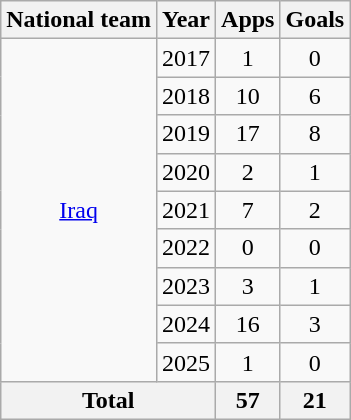<table class="wikitable" style="text-align:center">
<tr>
<th>National team</th>
<th>Year</th>
<th>Apps</th>
<th>Goals</th>
</tr>
<tr>
<td rowspan="9"><a href='#'>Iraq</a></td>
<td>2017</td>
<td>1</td>
<td>0</td>
</tr>
<tr>
<td>2018</td>
<td>10</td>
<td>6</td>
</tr>
<tr>
<td>2019</td>
<td>17</td>
<td>8</td>
</tr>
<tr>
<td>2020</td>
<td>2</td>
<td>1</td>
</tr>
<tr>
<td>2021</td>
<td>7</td>
<td>2</td>
</tr>
<tr>
<td>2022</td>
<td>0</td>
<td>0</td>
</tr>
<tr>
<td>2023</td>
<td>3</td>
<td>1</td>
</tr>
<tr>
<td>2024</td>
<td>16</td>
<td>3</td>
</tr>
<tr>
<td>2025</td>
<td>1</td>
<td>0</td>
</tr>
<tr>
<th colspan="2">Total</th>
<th>57</th>
<th>21</th>
</tr>
</table>
